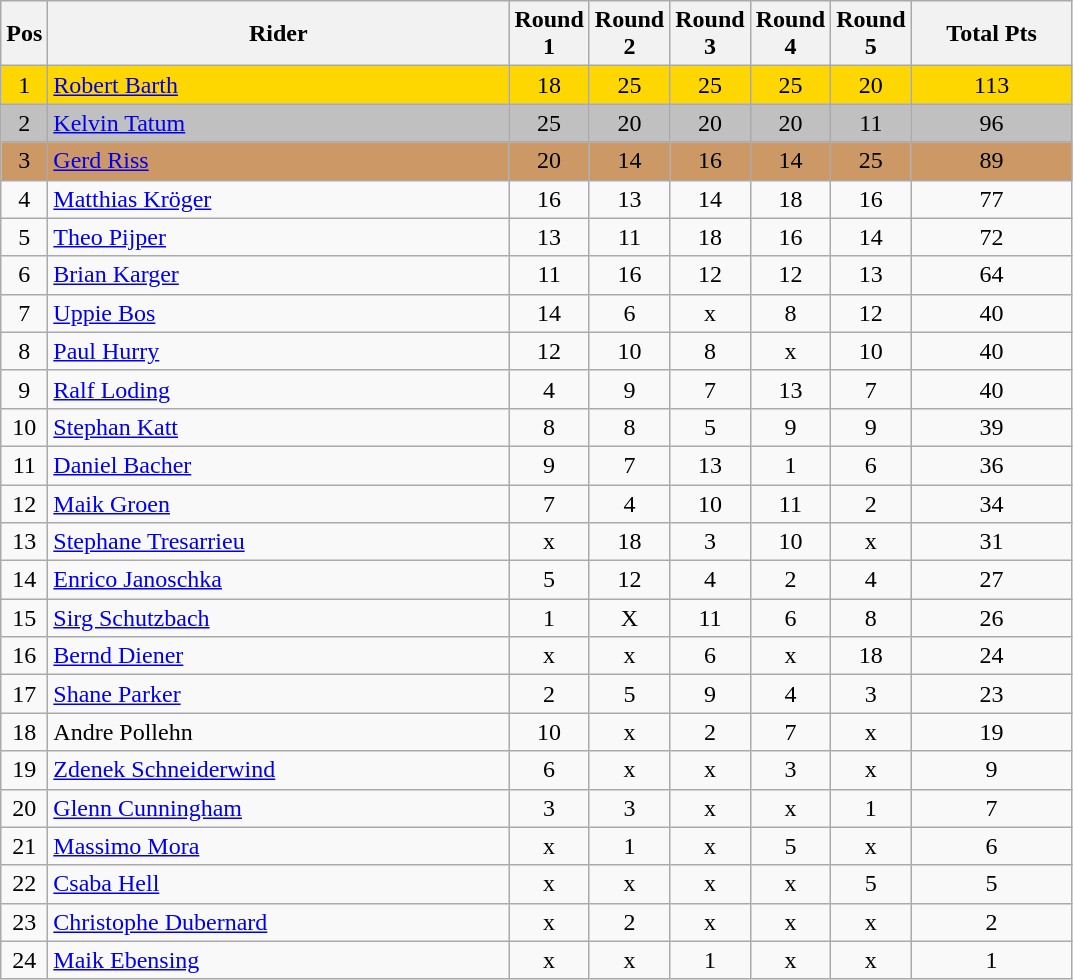<table class="wikitable" style="font-size: 100%">
<tr>
<th width=20>Pos</th>
<th width=300>Rider</th>
<th width=40>Round 1</th>
<th width=40>Round 2</th>
<th width=40>Round 3</th>
<th width=40>Round 4</th>
<th width=40>Round 5</th>
<th width=100>Total Pts</th>
</tr>
<tr align=center style="background-color: gold;">
<td>1</td>
<td align="left"> <a href='#'>Robert Barth</a></td>
<td>18</td>
<td>25</td>
<td>25</td>
<td>25</td>
<td>20</td>
<td>113</td>
</tr>
<tr align=center style="background-color: silver;">
<td>2</td>
<td align="left"> <a href='#'>Kelvin Tatum</a></td>
<td>25</td>
<td>20</td>
<td>20</td>
<td>20</td>
<td>11</td>
<td>96</td>
</tr>
<tr align=center style="background-color: #cc9966;">
<td>3</td>
<td align="left"> <a href='#'>Gerd Riss</a></td>
<td>20</td>
<td>14</td>
<td>16</td>
<td>14</td>
<td>25</td>
<td>89</td>
</tr>
<tr align=center>
<td>4</td>
<td align="left"> <a href='#'>Matthias Kröger</a></td>
<td>16</td>
<td>13</td>
<td>14</td>
<td>18</td>
<td>16</td>
<td>77</td>
</tr>
<tr align=center>
<td>5</td>
<td align="left"> <a href='#'>Theo Pijper</a></td>
<td>13</td>
<td>11</td>
<td>18</td>
<td>16</td>
<td>14</td>
<td>72</td>
</tr>
<tr align=center>
<td>6</td>
<td align="left"> <a href='#'>Brian Karger</a></td>
<td>11</td>
<td>16</td>
<td>12</td>
<td>12</td>
<td>13</td>
<td>64</td>
</tr>
<tr align=center>
<td>7</td>
<td align="left"> <a href='#'>Uppie Bos</a></td>
<td>14</td>
<td>6</td>
<td>x</td>
<td>8</td>
<td>12</td>
<td>40</td>
</tr>
<tr align=center>
<td>8</td>
<td align="left"> <a href='#'>Paul Hurry</a></td>
<td>12</td>
<td>10</td>
<td>8</td>
<td>x</td>
<td>10</td>
<td>40</td>
</tr>
<tr align=center>
<td>9</td>
<td align="left"> <a href='#'>Ralf Loding</a></td>
<td>4</td>
<td>9</td>
<td>7</td>
<td>13</td>
<td>7</td>
<td>40</td>
</tr>
<tr align=center>
<td>10</td>
<td align="left"> <a href='#'>Stephan Katt</a></td>
<td>8</td>
<td>8</td>
<td>5</td>
<td>9</td>
<td>9</td>
<td>39</td>
</tr>
<tr align=center>
<td>11</td>
<td align="left"> <a href='#'>Daniel Bacher</a></td>
<td>9</td>
<td>7</td>
<td>13</td>
<td>1</td>
<td>6</td>
<td>36</td>
</tr>
<tr align=center>
<td>12</td>
<td align="left"> <a href='#'>Maik Groen</a></td>
<td>7</td>
<td>4</td>
<td>10</td>
<td>11</td>
<td>2</td>
<td>34</td>
</tr>
<tr align=center>
<td>13</td>
<td align="left"> <a href='#'>Stephane Tresarrieu</a></td>
<td>x</td>
<td>18</td>
<td>3</td>
<td>10</td>
<td>x</td>
<td>31</td>
</tr>
<tr align=center>
<td>14</td>
<td align="left"> <a href='#'>Enrico Janoschka</a></td>
<td>5</td>
<td>12</td>
<td>4</td>
<td>2</td>
<td>4</td>
<td>27</td>
</tr>
<tr align=center>
<td>15</td>
<td align="left"> <a href='#'>Sirg Schutzbach</a></td>
<td>1</td>
<td>X</td>
<td>11</td>
<td>6</td>
<td>8</td>
<td>26</td>
</tr>
<tr align=center>
<td>16</td>
<td align="left"> <a href='#'>Bernd Diener</a></td>
<td>x</td>
<td>x</td>
<td>6</td>
<td>x</td>
<td>18</td>
<td>24</td>
</tr>
<tr align=center>
<td>17</td>
<td align="left"> <a href='#'>Shane Parker</a></td>
<td>2</td>
<td>5</td>
<td>9</td>
<td>4</td>
<td>3</td>
<td>23</td>
</tr>
<tr align=center>
<td>18</td>
<td align="left"> Andre Pollehn</td>
<td>10</td>
<td>x</td>
<td>2</td>
<td>7</td>
<td>x</td>
<td>19</td>
</tr>
<tr align=center>
<td>19</td>
<td align="left"> <a href='#'>Zdenek Schneiderwind</a></td>
<td>6</td>
<td>x</td>
<td>x</td>
<td>3</td>
<td>x</td>
<td>9</td>
</tr>
<tr align=center>
<td>20</td>
<td align="left"> <a href='#'>Glenn Cunningham</a></td>
<td>3</td>
<td>3</td>
<td>x</td>
<td>x</td>
<td>1</td>
<td>7</td>
</tr>
<tr align=center>
<td>21</td>
<td align="left"> <a href='#'>Massimo Mora</a></td>
<td>x</td>
<td>1</td>
<td>x</td>
<td>5</td>
<td>x</td>
<td>6</td>
</tr>
<tr align=center>
<td>22</td>
<td align="left"> <a href='#'>Csaba Hell</a></td>
<td>x</td>
<td>x</td>
<td>x</td>
<td>x</td>
<td>5</td>
<td>5</td>
</tr>
<tr align=center>
<td>23</td>
<td align="left"> <a href='#'>Christophe Dubernard</a></td>
<td>x</td>
<td>2</td>
<td>x</td>
<td>x</td>
<td>x</td>
<td>2</td>
</tr>
<tr align=center>
<td>24</td>
<td align="left"> <a href='#'>Maik Ebensing</a></td>
<td>x</td>
<td>x</td>
<td>1</td>
<td>x</td>
<td>x</td>
<td>1</td>
</tr>
</table>
